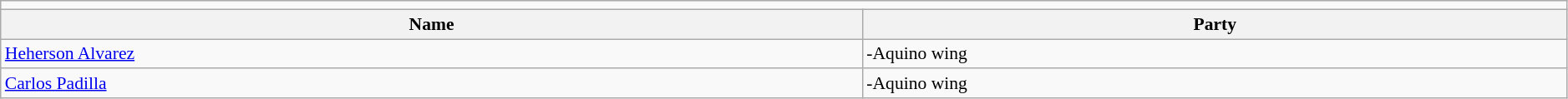<table class=wikitable style="font-size:90%" width=99%>
<tr>
<td colspan=4 bgcolor=></td>
</tr>
<tr>
<th width=55%>Name</th>
<th colspan=2 width=110px>Party</th>
</tr>
<tr>
<td><a href='#'>Heherson Alvarez</a></td>
<td>-Aquino wing</td>
</tr>
<tr>
<td><a href='#'>Carlos Padilla</a></td>
<td>-Aquino wing</td>
</tr>
</table>
